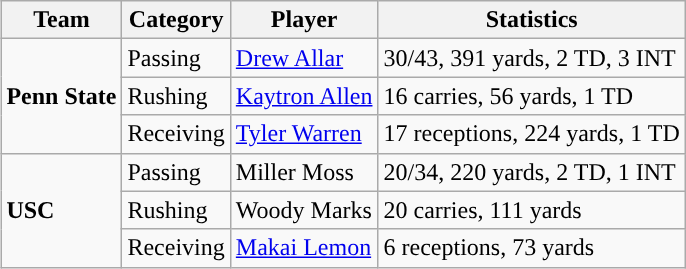<table class="wikitable" style="float: right;">
<tr>
<th>Team</th>
<th>Category</th>
<th>Player</th>
<th>Statistics</th>
</tr>
<tr>
<td rowspan=3><strong>Penn State</strong></td>
<td>Passing</td>
<td><a href='#'>Drew Allar</a></td>
<td>30/43, 391 yards, 2 TD, 3 INT</td>
</tr>
<tr>
<td>Rushing</td>
<td><a href='#'>Kaytron Allen</a></td>
<td>16 carries, 56 yards, 1 TD</td>
</tr>
<tr>
<td>Receiving</td>
<td><a href='#'>Tyler Warren</a></td>
<td>17 receptions, 224 yards, 1 TD</td>
</tr>
<tr>
<td rowspan=3><strong>USC</strong></td>
<td>Passing</td>
<td>Miller Moss</td>
<td>20/34, 220 yards, 2 TD, 1 INT</td>
</tr>
<tr>
<td>Rushing</td>
<td>Woody Marks</td>
<td>20 carries, 111 yards</td>
</tr>
<tr>
<td>Receiving</td>
<td><a href='#'>Makai Lemon</a></td>
<td>6 receptions, 73 yards</td>
</tr>
</table>
